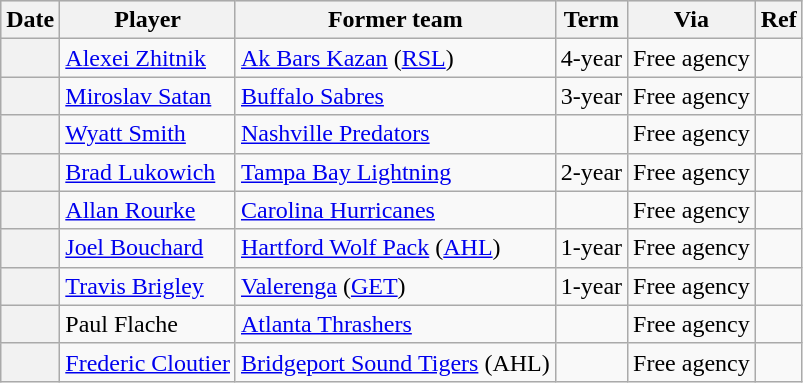<table class="wikitable plainrowheaders">
<tr style="background:#ddd; text-align:center;">
<th>Date</th>
<th>Player</th>
<th>Former team</th>
<th>Term</th>
<th>Via</th>
<th>Ref</th>
</tr>
<tr>
<th scope="row"></th>
<td><a href='#'>Alexei Zhitnik</a></td>
<td><a href='#'>Ak Bars Kazan</a> (<a href='#'>RSL</a>)</td>
<td>4-year</td>
<td>Free agency</td>
<td></td>
</tr>
<tr>
<th scope="row"></th>
<td><a href='#'>Miroslav Satan</a></td>
<td><a href='#'>Buffalo Sabres</a></td>
<td>3-year</td>
<td>Free agency</td>
<td></td>
</tr>
<tr>
<th scope="row"></th>
<td><a href='#'>Wyatt Smith</a></td>
<td><a href='#'>Nashville Predators</a></td>
<td></td>
<td>Free agency</td>
<td></td>
</tr>
<tr>
<th scope="row"></th>
<td><a href='#'>Brad Lukowich</a></td>
<td><a href='#'>Tampa Bay Lightning</a></td>
<td>2-year</td>
<td>Free agency</td>
<td></td>
</tr>
<tr>
<th scope="row"></th>
<td><a href='#'>Allan Rourke</a></td>
<td><a href='#'>Carolina Hurricanes</a></td>
<td></td>
<td>Free agency</td>
<td></td>
</tr>
<tr>
<th scope="row"></th>
<td><a href='#'>Joel Bouchard</a></td>
<td><a href='#'>Hartford Wolf Pack</a> (<a href='#'>AHL</a>)</td>
<td>1-year</td>
<td>Free agency</td>
<td></td>
</tr>
<tr>
<th scope="row"></th>
<td><a href='#'>Travis Brigley</a></td>
<td><a href='#'>Valerenga</a> (<a href='#'>GET</a>)</td>
<td>1-year</td>
<td>Free agency</td>
<td></td>
</tr>
<tr>
<th scope="row"></th>
<td>Paul Flache</td>
<td><a href='#'>Atlanta Thrashers</a></td>
<td></td>
<td>Free agency</td>
<td></td>
</tr>
<tr>
<th scope="row"></th>
<td><a href='#'>Frederic Cloutier</a></td>
<td><a href='#'>Bridgeport Sound Tigers</a> (AHL)</td>
<td></td>
<td>Free agency</td>
<td></td>
</tr>
</table>
